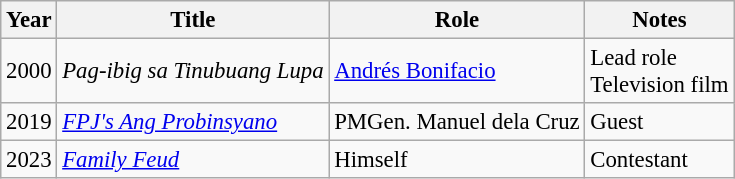<table class="wikitable" style="font-size: 95%;">
<tr>
<th>Year</th>
<th>Title</th>
<th>Role</th>
<th>Notes</th>
</tr>
<tr>
<td>2000</td>
<td><em>Pag-ibig sa Tinubuang Lupa</em></td>
<td><a href='#'>Andrés Bonifacio</a></td>
<td>Lead role<br>Television film</td>
</tr>
<tr>
<td>2019</td>
<td><em><a href='#'>FPJ's Ang Probinsyano</a></em></td>
<td>PMGen. Manuel dela Cruz</td>
<td>Guest</td>
</tr>
<tr>
<td>2023</td>
<td><em><a href='#'>Family Feud</a></em></td>
<td>Himself</td>
<td>Contestant</td>
</tr>
</table>
